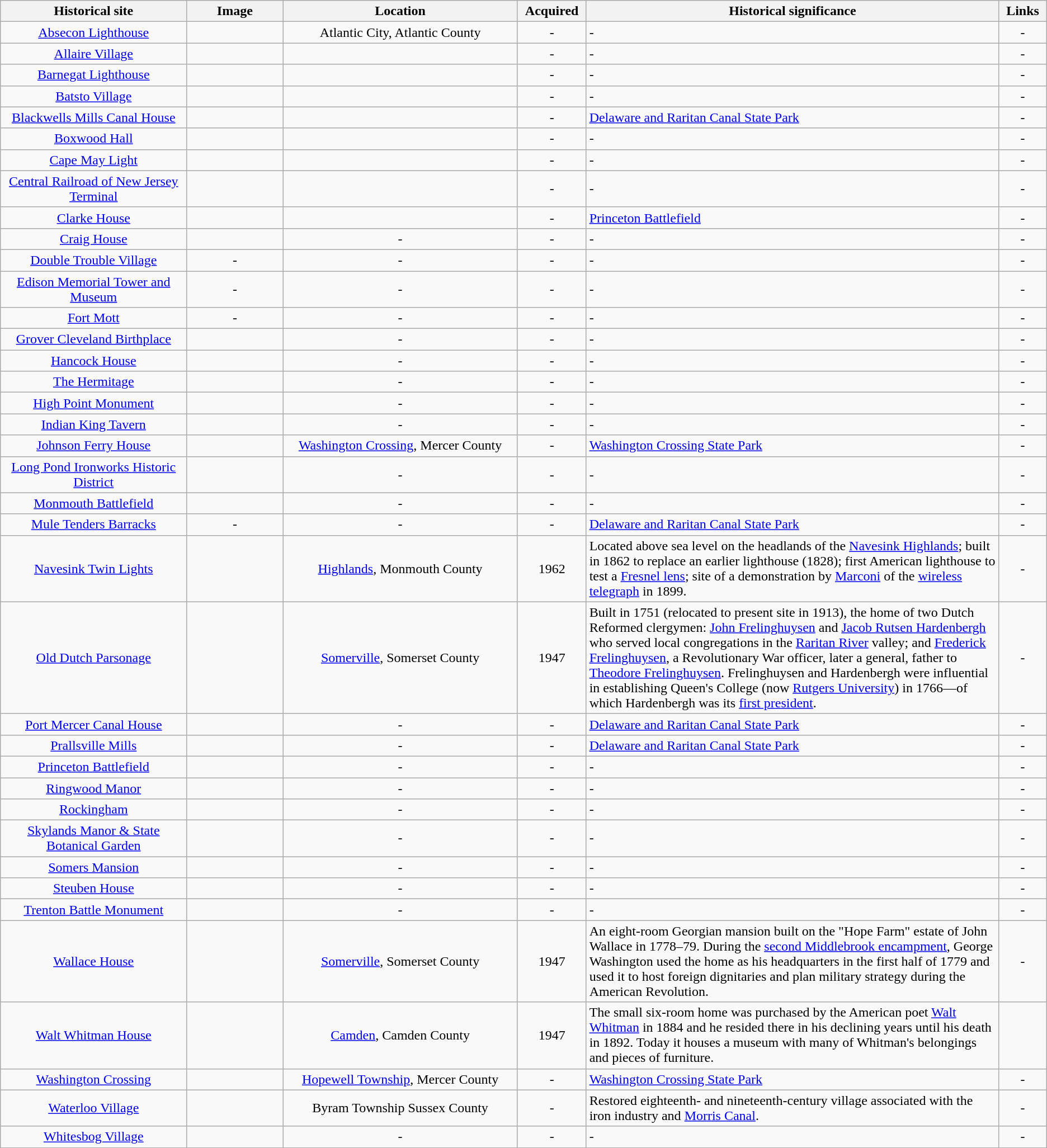<table class="wikitable sortable" border="1" style="text-align:center">
<tr>
<th scope=col width=220>Historical site</th>
<th scope=col width=110 class="unsortable">Image</th>
<th scope=col width=280>Location</th>
<th scope=col width=75>Acquired</th>
<th scope=col width=500 class="unsortable">Historical significance</th>
<th scope=col width=50 class="unsortable">Links</th>
</tr>
<tr>
<td><a href='#'>Absecon Lighthouse</a></td>
<td></td>
<td>Atlantic City, Atlantic County<br></td>
<td>-</td>
<td style="text-align:left;">-</td>
<td>-</td>
</tr>
<tr>
<td><a href='#'>Allaire Village</a></td>
<td></td>
<td></td>
<td>-</td>
<td style="text-align:left;">-</td>
<td>-</td>
</tr>
<tr>
<td><a href='#'>Barnegat Lighthouse</a></td>
<td></td>
<td></td>
<td>-</td>
<td style="text-align:left;">-</td>
<td>-</td>
</tr>
<tr>
<td><a href='#'>Batsto Village</a></td>
<td></td>
<td></td>
<td>-</td>
<td style="text-align:left;">-</td>
<td>-</td>
</tr>
<tr>
<td><a href='#'>Blackwells Mills Canal House</a></td>
<td></td>
<td></td>
<td>-</td>
<td style="text-align:left;"><a href='#'>Delaware and Raritan Canal State Park</a></td>
<td>-</td>
</tr>
<tr>
<td><a href='#'>Boxwood Hall</a></td>
<td></td>
<td></td>
<td>-</td>
<td style="text-align:left;">-</td>
<td>-</td>
</tr>
<tr>
<td><a href='#'>Cape May Light</a></td>
<td></td>
<td></td>
<td>-</td>
<td style="text-align:left;">-</td>
<td>-</td>
</tr>
<tr>
<td><a href='#'>Central Railroad of New Jersey Terminal</a></td>
<td></td>
<td></td>
<td>-</td>
<td style="text-align:left;">-</td>
<td>-</td>
</tr>
<tr>
<td><a href='#'>Clarke House</a></td>
<td></td>
<td></td>
<td>-</td>
<td style="text-align:left;"><a href='#'>Princeton Battlefield</a></td>
<td>-</td>
</tr>
<tr>
<td><a href='#'>Craig House</a></td>
<td></td>
<td>-</td>
<td>-</td>
<td style="text-align:left;">-</td>
<td>-</td>
</tr>
<tr>
<td><a href='#'>Double Trouble Village</a></td>
<td>-</td>
<td>-</td>
<td>-</td>
<td style="text-align:left;">-</td>
<td>-</td>
</tr>
<tr>
<td><a href='#'>Edison Memorial Tower and Museum</a></td>
<td>-</td>
<td>-</td>
<td>-</td>
<td style="text-align:left;">-</td>
<td>-</td>
</tr>
<tr>
<td><a href='#'>Fort Mott</a></td>
<td>-</td>
<td>-</td>
<td>-</td>
<td style="text-align:left;">-</td>
<td>-</td>
</tr>
<tr>
<td><a href='#'>Grover Cleveland Birthplace</a></td>
<td></td>
<td>-</td>
<td>-</td>
<td style="text-align:left;">-</td>
<td>-</td>
</tr>
<tr>
<td><a href='#'>Hancock House</a></td>
<td></td>
<td>-</td>
<td>-</td>
<td style="text-align:left;">-</td>
<td>-</td>
</tr>
<tr>
<td><a href='#'>The Hermitage</a></td>
<td></td>
<td>-</td>
<td>-</td>
<td style="text-align:left;">-</td>
<td>-</td>
</tr>
<tr>
<td><a href='#'>High Point Monument</a></td>
<td></td>
<td>-</td>
<td>-</td>
<td style="text-align:left;">-</td>
<td>-</td>
</tr>
<tr>
<td><a href='#'>Indian King Tavern</a></td>
<td></td>
<td>-</td>
<td>-</td>
<td style="text-align:left;">-</td>
<td>-</td>
</tr>
<tr>
<td><a href='#'>Johnson Ferry House</a></td>
<td></td>
<td><a href='#'>Washington Crossing</a>, Mercer County<br></td>
<td>-</td>
<td style="text-align:left;"><a href='#'>Washington Crossing State Park</a></td>
<td>-</td>
</tr>
<tr>
<td><a href='#'>Long Pond Ironworks Historic District</a></td>
<td></td>
<td>-</td>
<td>-</td>
<td style="text-align:left;">-</td>
<td>-</td>
</tr>
<tr>
<td><a href='#'>Monmouth Battlefield</a></td>
<td></td>
<td>-</td>
<td>-</td>
<td style="text-align:left;">-</td>
<td>-</td>
</tr>
<tr>
<td><a href='#'>Mule Tenders Barracks</a></td>
<td>-</td>
<td>-</td>
<td>-</td>
<td style="text-align:left;"><a href='#'>Delaware and Raritan Canal State Park</a></td>
<td>-</td>
</tr>
<tr>
<td><a href='#'>Navesink Twin Lights</a></td>
<td></td>
<td><a href='#'>Highlands</a>, Monmouth County<br></td>
<td>1962</td>
<td style="text-align:left;">Located  above sea level on the headlands of the <a href='#'>Navesink Highlands</a>; built in 1862 to replace an earlier lighthouse (1828); first American lighthouse to test a <a href='#'>Fresnel lens</a>; site of a demonstration by <a href='#'>Marconi</a> of the <a href='#'>wireless telegraph</a> in 1899.</td>
<td>-</td>
</tr>
<tr>
<td><a href='#'>Old Dutch Parsonage</a></td>
<td></td>
<td><a href='#'>Somerville</a>, Somerset County</td>
<td>1947</td>
<td style="text-align:left;">Built in 1751 (relocated to present site in 1913), the home of two Dutch Reformed clergymen: <a href='#'>John Frelinghuysen</a> and <a href='#'>Jacob Rutsen Hardenbergh</a> who served local congregations in the <a href='#'>Raritan River</a> valley; and <a href='#'>Frederick Frelinghuysen</a>, a Revolutionary War officer, later a general, father to <a href='#'>Theodore Frelinghuysen</a>. Frelinghuysen and Hardenbergh were influential in establishing Queen's College (now <a href='#'>Rutgers University</a>) in 1766—of which Hardenbergh was its <a href='#'>first president</a>.</td>
<td>-</td>
</tr>
<tr>
<td><a href='#'>Port Mercer Canal House</a></td>
<td></td>
<td>-</td>
<td>-</td>
<td style="text-align:left;"><a href='#'>Delaware and Raritan Canal State Park</a></td>
<td>-</td>
</tr>
<tr>
<td><a href='#'>Prallsville Mills</a></td>
<td></td>
<td>-</td>
<td>-</td>
<td style="text-align:left;"><a href='#'>Delaware and Raritan Canal State Park</a></td>
<td>-</td>
</tr>
<tr>
<td><a href='#'>Princeton Battlefield</a></td>
<td></td>
<td>-</td>
<td>-</td>
<td style="text-align:left;">-</td>
<td>-</td>
</tr>
<tr>
<td><a href='#'>Ringwood Manor</a></td>
<td></td>
<td>-</td>
<td>-</td>
<td style="text-align:left;">-</td>
<td>-</td>
</tr>
<tr>
<td><a href='#'>Rockingham</a></td>
<td></td>
<td>-</td>
<td>-</td>
<td style="text-align:left;">-</td>
<td>-</td>
</tr>
<tr>
<td><a href='#'>Skylands Manor & State Botanical Garden</a></td>
<td></td>
<td>-</td>
<td>-</td>
<td style="text-align:left;">-</td>
<td>-</td>
</tr>
<tr>
<td><a href='#'>Somers Mansion</a></td>
<td></td>
<td>-</td>
<td>-</td>
<td style="text-align:left;">-</td>
<td>-</td>
</tr>
<tr>
<td><a href='#'>Steuben House</a></td>
<td></td>
<td>-</td>
<td>-</td>
<td style="text-align:left;">-</td>
<td>-</td>
</tr>
<tr>
<td><a href='#'>Trenton Battle Monument</a></td>
<td></td>
<td>-</td>
<td>-</td>
<td style="text-align:left;">-</td>
<td>-</td>
</tr>
<tr>
<td><a href='#'>Wallace House</a></td>
<td></td>
<td><a href='#'>Somerville</a>, Somerset County<br></td>
<td>1947</td>
<td style="text-align:left;">An eight-room Georgian mansion built on the "Hope Farm" estate of John Wallace in 1778–79. During the <a href='#'>second Middlebrook encampment</a>, George Washington used the home as his headquarters in the first half of 1779 and used it to host foreign dignitaries and plan military strategy during the American Revolution.</td>
<td>-</td>
</tr>
<tr>
<td><a href='#'>Walt Whitman House</a></td>
<td></td>
<td><a href='#'>Camden</a>, Camden County<br></td>
<td>1947</td>
<td style="text-align:left;">The small six-room home was purchased by the American poet <a href='#'>Walt Whitman</a> in 1884 and he resided there in his declining years until his death in 1892. Today it houses a museum with many of Whitman's belongings and pieces of furniture.</td>
<td></td>
</tr>
<tr>
<td><a href='#'>Washington Crossing</a></td>
<td></td>
<td><a href='#'>Hopewell Township</a>, Mercer County<br></td>
<td>-</td>
<td style="text-align:left;"><a href='#'>Washington Crossing State Park</a></td>
<td>-</td>
</tr>
<tr>
<td><a href='#'>Waterloo Village</a></td>
<td></td>
<td>Byram Township Sussex County<br></td>
<td>-</td>
<td style="text-align:left;">Restored eighteenth- and nineteenth-century village associated with the iron industry and <a href='#'>Morris Canal</a>.</td>
<td>-</td>
</tr>
<tr>
<td><a href='#'>Whitesbog Village</a></td>
<td></td>
<td>-</td>
<td>-</td>
<td style="text-align:left;">-</td>
<td>-</td>
</tr>
</table>
